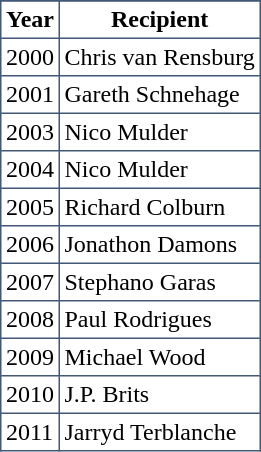<table cellpadding="3" cellspacing="4" border="1" style="border:#435877 solid 1px; border-collapse: collapse;">
<tr bgcolor="#d1e4fd">
</tr>
<tr>
<th><strong>Year</strong></th>
<th><strong>Recipient</strong></th>
</tr>
<tr>
<td>2000</td>
<td>Chris van Rensburg</td>
</tr>
<tr>
<td>2001</td>
<td>Gareth Schnehage</td>
</tr>
<tr>
<td>2003</td>
<td>Nico Mulder</td>
</tr>
<tr>
<td>2004</td>
<td>Nico Mulder</td>
</tr>
<tr>
<td>2005</td>
<td>Richard Colburn</td>
</tr>
<tr>
<td>2006</td>
<td>Jonathon Damons</td>
</tr>
<tr>
<td>2007</td>
<td>Stephano Garas</td>
</tr>
<tr>
<td>2008</td>
<td>Paul Rodrigues</td>
</tr>
<tr>
<td>2009</td>
<td>Michael Wood</td>
</tr>
<tr>
<td>2010</td>
<td>J.P. Brits</td>
</tr>
<tr>
<td>2011</td>
<td>Jarryd Terblanche</td>
</tr>
</table>
